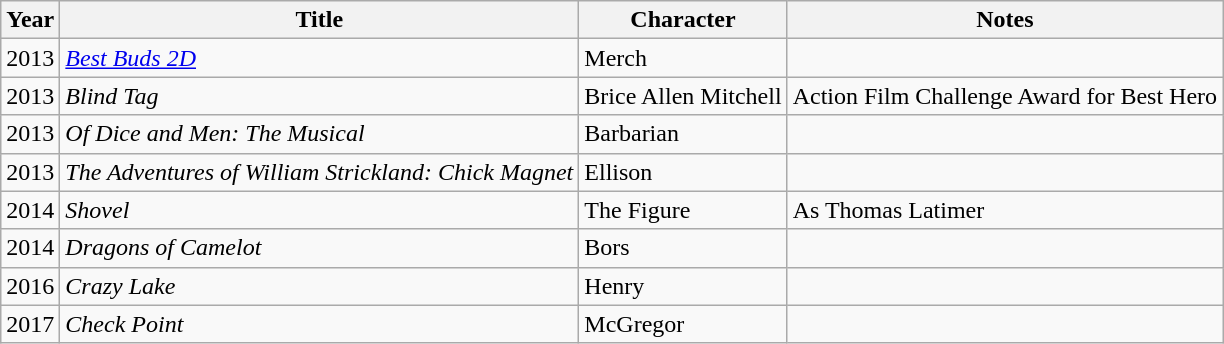<table class="wikitable sortable">
<tr>
<th>Year</th>
<th>Title</th>
<th>Character</th>
<th>Notes</th>
</tr>
<tr>
<td>2013</td>
<td><em><a href='#'>Best Buds 2D</a></em></td>
<td>Merch</td>
<td></td>
</tr>
<tr>
<td>2013</td>
<td><em>Blind Tag</em></td>
<td>Brice Allen Mitchell</td>
<td>Action Film Challenge Award for Best Hero</td>
</tr>
<tr>
<td>2013</td>
<td><em>Of Dice and Men: The Musical</em></td>
<td>Barbarian</td>
<td></td>
</tr>
<tr>
<td>2013</td>
<td><em>The Adventures of William Strickland: Chick Magnet</em></td>
<td>Ellison</td>
<td></td>
</tr>
<tr>
<td>2014</td>
<td><em>Shovel</em></td>
<td>The Figure</td>
<td>As Thomas Latimer</td>
</tr>
<tr>
<td>2014</td>
<td><em>Dragons of Camelot</em></td>
<td>Bors</td>
<td></td>
</tr>
<tr>
<td>2016</td>
<td><em>Crazy Lake</em></td>
<td>Henry</td>
<td></td>
</tr>
<tr>
<td>2017</td>
<td><em>Check Point</em></td>
<td>McGregor</td>
<td></td>
</tr>
</table>
